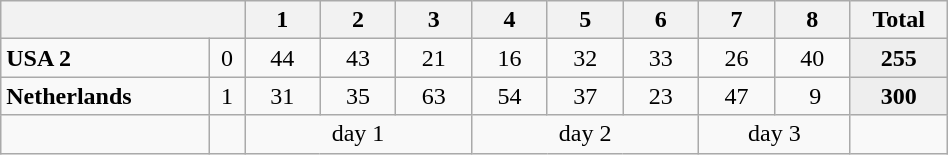<table class="wikitable" style="width:50%;">
<tr>
<th colspan=2></th>
<th>1</th>
<th>2</th>
<th>3</th>
<th>4</th>
<th>5</th>
<th>6</th>
<th>7</th>
<th>8</th>
<th>Total</th>
</tr>
<tr align=center>
<td align=left><strong>USA 2</strong></td>
<td>0</td>
<td>44</td>
<td>43</td>
<td>21</td>
<td>16</td>
<td>32</td>
<td>33</td>
<td>26</td>
<td>40</td>
<td style="background:#eee;"><strong>255</strong></td>
</tr>
<tr align=center>
<td align=left><strong>Netherlands</strong></td>
<td>1</td>
<td>31</td>
<td>35</td>
<td>63</td>
<td>54</td>
<td>37</td>
<td>23</td>
<td>47</td>
<td> 9</td>
<td style="background:#eee;"><strong>300</strong></td>
</tr>
<tr align=center>
<td></td>
<td><small></small></td>
<td colspan="3" style="width:24%;">day 1</td>
<td colspan="3" style="width:24%;">day 2</td>
<td colspan="2" style="width:16%;">day 3</td>
<td></td>
</tr>
</table>
